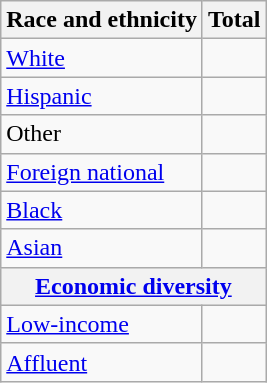<table class="wikitable floatright sortable collapsible"; text-align:right; font-size:80%;">
<tr>
<th>Race and ethnicity</th>
<th colspan="2" data-sort-type=number>Total</th>
</tr>
<tr>
<td><a href='#'>White</a></td>
<td align=right></td>
</tr>
<tr>
<td><a href='#'>Hispanic</a></td>
<td align=right></td>
</tr>
<tr>
<td>Other</td>
<td align=right></td>
</tr>
<tr>
<td><a href='#'>Foreign national</a></td>
<td align=right></td>
</tr>
<tr>
<td><a href='#'>Black</a></td>
<td align=right></td>
</tr>
<tr>
<td><a href='#'>Asian</a></td>
<td align=right></td>
</tr>
<tr>
<th colspan="4" data-sort-type=number><a href='#'>Economic diversity</a></th>
</tr>
<tr>
<td><a href='#'>Low-income</a></td>
<td align=right></td>
</tr>
<tr>
<td><a href='#'>Affluent</a></td>
<td align=right></td>
</tr>
</table>
